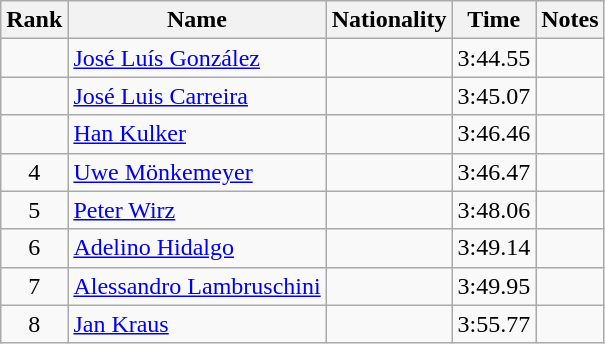<table class="wikitable sortable" style="text-align:center">
<tr>
<th>Rank</th>
<th>Name</th>
<th>Nationality</th>
<th>Time</th>
<th>Notes</th>
</tr>
<tr>
<td></td>
<td align="left"><a href='#'>José Luís González</a></td>
<td align=left></td>
<td>3:44.55</td>
<td></td>
</tr>
<tr>
<td></td>
<td align="left"><a href='#'>José Luis Carreira</a></td>
<td align=left></td>
<td>3:45.07</td>
<td></td>
</tr>
<tr>
<td></td>
<td align="left"><a href='#'>Han Kulker</a></td>
<td align=left></td>
<td>3:46.46</td>
<td></td>
</tr>
<tr>
<td>4</td>
<td align="left"><a href='#'>Uwe Mönkemeyer</a></td>
<td align=left></td>
<td>3:46.47</td>
<td></td>
</tr>
<tr>
<td>5</td>
<td align="left"><a href='#'>Peter Wirz</a></td>
<td align=left></td>
<td>3:48.06</td>
<td></td>
</tr>
<tr>
<td>6</td>
<td align="left"><a href='#'>Adelino Hidalgo</a></td>
<td align=left></td>
<td>3:49.14</td>
<td></td>
</tr>
<tr>
<td>7</td>
<td align="left"><a href='#'>Alessandro Lambruschini</a></td>
<td align=left></td>
<td>3:49.95</td>
<td></td>
</tr>
<tr>
<td>8</td>
<td align="left"><a href='#'>Jan Kraus</a></td>
<td align=left></td>
<td>3:55.77</td>
<td></td>
</tr>
</table>
